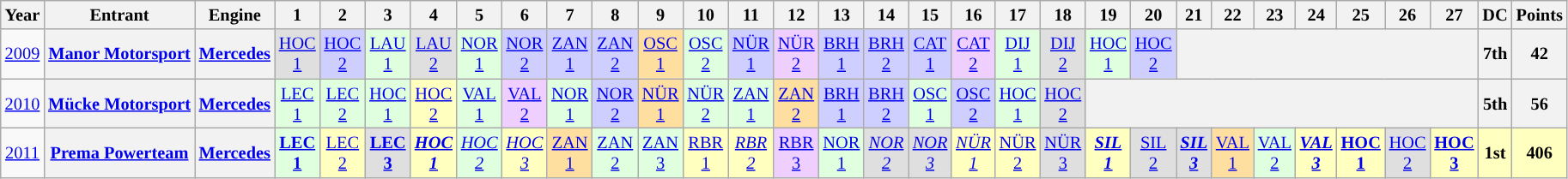<table class="wikitable" style="text-align:center; font-size:85%">
<tr>
<th>Year</th>
<th>Entrant</th>
<th>Engine</th>
<th>1</th>
<th>2</th>
<th>3</th>
<th>4</th>
<th>5</th>
<th>6</th>
<th>7</th>
<th>8</th>
<th>9</th>
<th>10</th>
<th>11</th>
<th>12</th>
<th>13</th>
<th>14</th>
<th>15</th>
<th>16</th>
<th>17</th>
<th>18</th>
<th>19</th>
<th>20</th>
<th>21</th>
<th>22</th>
<th>23</th>
<th>24</th>
<th>25</th>
<th>26</th>
<th>27</th>
<th>DC</th>
<th>Points</th>
</tr>
<tr>
<td><a href='#'>2009</a></td>
<th nowrap><a href='#'>Manor Motorsport</a></th>
<th nowrap><a href='#'>Mercedes</a></th>
<td style=background:#DFDFDF><a href='#'>HOC<br>1</a><br></td>
<td style=background:#CFCFFF><a href='#'>HOC<br>2</a><br></td>
<td style=background:#DFFFDF><a href='#'>LAU<br>1</a><br></td>
<td style=background:#DFDFDF><a href='#'>LAU<br>2</a><br></td>
<td style=background:#DFFFDF><a href='#'>NOR<br>1</a><br></td>
<td style=background:#CFCFFF><a href='#'>NOR<br>2</a><br></td>
<td style=background:#CFCFFF><a href='#'>ZAN<br>1</a><br></td>
<td style=background:#CFCFFF><a href='#'>ZAN<br>2</a><br></td>
<td style=background:#FFDF9F><a href='#'>OSC<br>1</a><br></td>
<td style=background:#DFFFDF><a href='#'>OSC<br>2</a><br></td>
<td style=background:#CFCFFF><a href='#'>NÜR<br>1</a><br></td>
<td style=background:#EFCFFF><a href='#'>NÜR<br>2</a><br></td>
<td style=background:#CFCFFF><a href='#'>BRH<br>1</a><br></td>
<td style=background:#CFCFFF><a href='#'>BRH<br>2</a><br></td>
<td style=background:#CFCFFF><a href='#'>CAT<br>1</a><br></td>
<td style=background:#EFCFFF><a href='#'>CAT<br>2</a><br></td>
<td style=background:#DFFFDF><a href='#'>DIJ<br>1</a><br></td>
<td style=background:#DFDFDF><a href='#'>DIJ<br>2</a><br></td>
<td style=background:#DFFFDF><a href='#'>HOC<br>1</a><br></td>
<td style=background:#CFCFFF><a href='#'>HOC<br>2</a><br></td>
<th colspan=7></th>
<th>7th</th>
<th>42</th>
</tr>
<tr>
<td><a href='#'>2010</a></td>
<th nowrap><a href='#'>Mücke Motorsport</a></th>
<th nowrap><a href='#'>Mercedes</a></th>
<td style="background:#DFFFDF"><a href='#'>LEC<br>1</a><br></td>
<td style="background:#DFFFDF"><a href='#'>LEC<br>2</a><br></td>
<td style="background:#DFFFDF"><a href='#'>HOC<br>1</a><br></td>
<td style="background:#FFFFBF"><a href='#'>HOC<br>2</a><br></td>
<td style="background:#DFFFDF"><a href='#'>VAL<br>1</a><br></td>
<td style="background:#EFCFFF"><a href='#'>VAL<br>2</a><br></td>
<td style="background:#DFFFDF"><a href='#'>NOR<br>1</a><br></td>
<td style="background:#CFCFFF"><a href='#'>NOR<br>2</a><br></td>
<td style="background:#FFDF9F"><a href='#'>NÜR<br>1</a><br></td>
<td style="background:#DFFFDF"><a href='#'>NÜR<br>2</a><br></td>
<td style="background:#DFFFDF"><a href='#'>ZAN<br>1</a><br></td>
<td style="background:#FFDF9F"><a href='#'>ZAN<br>2</a><br></td>
<td style="background:#CFCFFF"><a href='#'>BRH<br>1</a><br></td>
<td style="background:#CFCFFF"><a href='#'>BRH<br>2</a><br></td>
<td style="background:#DFFFDF"><a href='#'>OSC<br>1</a><br></td>
<td style="background:#CFCFFF"><a href='#'>OSC<br>2</a><br></td>
<td style="background:#DFFFDF"><a href='#'>HOC<br>1</a><br></td>
<td style="background:#DFDFDF"><a href='#'>HOC<br>2</a><br></td>
<th colspan=9></th>
<th>5th</th>
<th>56</th>
</tr>
<tr>
<td><a href='#'>2011</a></td>
<th nowrap><a href='#'>Prema Powerteam</a></th>
<th nowrap><a href='#'>Mercedes</a></th>
<td style="background:#DFFFDF"><strong><a href='#'>LEC<br>1</a></strong><br></td>
<td style="background:#FFFFBF"><a href='#'>LEC<br>2</a><br></td>
<td style="background:#DFDFDF"><strong><a href='#'>LEC<br>3</a></strong><br></td>
<td style="background:#FFFFBF"><strong><em><a href='#'>HOC<br>1</a></em></strong><br></td>
<td style="background:#DFFFDF"><em><a href='#'>HOC<br>2</a></em><br></td>
<td style="background:#FFFFBF"><em><a href='#'>HOC<br>3</a></em><br></td>
<td style="background:#FFDF9F"><a href='#'>ZAN<br>1</a><br></td>
<td style="background:#DFFFDF"><a href='#'>ZAN<br>2</a><br></td>
<td style="background:#DFFFDF"><a href='#'>ZAN<br>3</a><br></td>
<td style="background:#FFFFBF"><a href='#'>RBR<br>1</a><br></td>
<td style="background:#FFFFBF"><em><a href='#'>RBR<br>2</a></em><br></td>
<td style="background:#EFCFFF"><a href='#'>RBR<br>3</a><br></td>
<td style="background:#DFFFDF"><a href='#'>NOR<br>1</a><br></td>
<td style="background:#DFDFDF"><em><a href='#'>NOR<br>2</a></em><br></td>
<td style="background:#DFDFDF"><em><a href='#'>NOR<br>3</a></em><br></td>
<td style="background:#FFFFBF"><em><a href='#'>NÜR<br>1</a></em><br></td>
<td style="background:#FFFFBF"><a href='#'>NÜR<br>2</a><br></td>
<td style="background:#DFDFDF"><a href='#'>NÜR<br>3</a><br></td>
<td style="background:#FFFFBF"><strong><em><a href='#'>SIL<br>1</a></em></strong><br></td>
<td style="background:#DFDFDF"><a href='#'>SIL<br>2</a><br></td>
<td style="background:#DFDFDF"><strong><em><a href='#'>SIL<br>3</a></em></strong><br></td>
<td style="background:#FFDF9F"><a href='#'>VAL<br>1</a><br></td>
<td style="background:#DFFFDF"><a href='#'>VAL<br>2</a><br></td>
<td style="background:#FFFFBF"><strong><em><a href='#'>VAL<br>3</a></em></strong><br></td>
<td style="background:#FFFFBF"><strong><a href='#'>HOC<br>1</a></strong><br></td>
<td style="background:#DFDFDF"><a href='#'>HOC<br>2</a><br></td>
<td style="background:#FFFFBF"><strong><a href='#'>HOC<br>3</a></strong><br></td>
<td style="background:#FFFFBF"><strong>1st</strong></td>
<td style="background:#FFFFBF"><strong>406</strong></td>
</tr>
</table>
